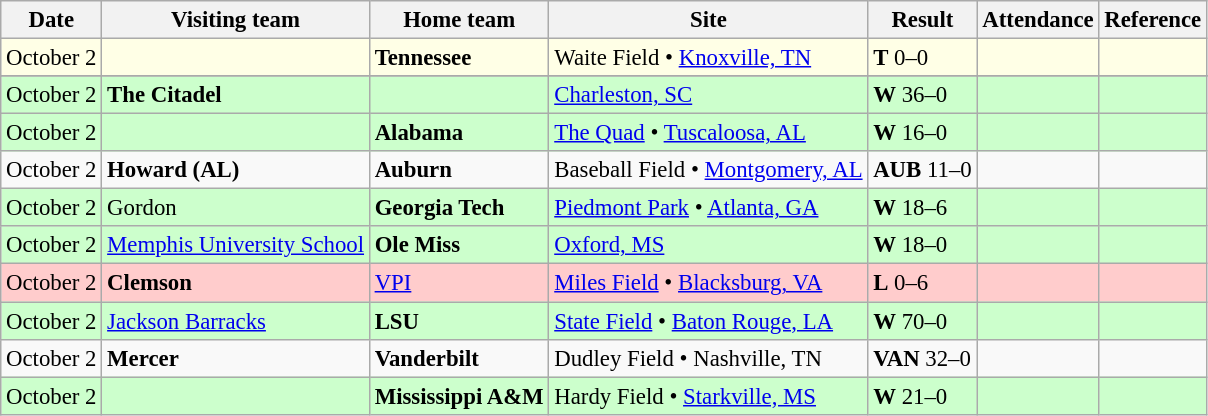<table class="wikitable" style="font-size:95%;">
<tr>
<th>Date</th>
<th>Visiting team</th>
<th>Home team</th>
<th>Site</th>
<th>Result</th>
<th>Attendance</th>
<th class="unsortable">Reference</th>
</tr>
<tr bgcolor=ffffe6>
<td>October 2</td>
<td></td>
<td><strong>Tennessee</strong></td>
<td>Waite Field • <a href='#'>Knoxville, TN</a></td>
<td><strong>T</strong> 0–0</td>
<td></td>
<td></td>
</tr>
<tr>
</tr>
<tr bgcolor=ccffcc>
<td>October 2</td>
<td><strong>The Citadel</strong></td>
<td></td>
<td><a href='#'>Charleston, SC</a></td>
<td><strong>W</strong> 36–0</td>
<td></td>
<td></td>
</tr>
<tr bgcolor=ccffcc>
<td>October 2</td>
<td></td>
<td><strong>Alabama</strong></td>
<td><a href='#'>The Quad</a> • <a href='#'>Tuscaloosa, AL</a></td>
<td><strong>W</strong> 16–0</td>
<td></td>
<td></td>
</tr>
<tr bgcolor=>
<td>October 2</td>
<td><strong>Howard (AL)</strong></td>
<td><strong>Auburn</strong></td>
<td>Baseball Field • <a href='#'>Montgomery, AL</a></td>
<td><strong>AUB</strong> 11–0</td>
<td></td>
<td></td>
</tr>
<tr bgcolor=ccffcc>
<td>October 2</td>
<td>Gordon</td>
<td><strong>Georgia Tech</strong></td>
<td><a href='#'>Piedmont Park</a> • <a href='#'>Atlanta, GA</a></td>
<td><strong>W</strong> 18–6</td>
<td></td>
<td></td>
</tr>
<tr bgcolor=ccffcc>
<td>October 2</td>
<td><a href='#'>Memphis University School</a></td>
<td><strong>Ole Miss</strong></td>
<td><a href='#'>Oxford, MS</a></td>
<td><strong>W</strong> 18–0</td>
<td></td>
<td></td>
</tr>
<tr bgcolor=ffcccc>
<td>October 2</td>
<td><strong>Clemson</strong></td>
<td><a href='#'>VPI</a></td>
<td><a href='#'>Miles Field</a> • <a href='#'>Blacksburg, VA</a></td>
<td><strong>L</strong> 0–6</td>
<td></td>
<td></td>
</tr>
<tr bgcolor=ccffcc>
<td>October 2</td>
<td><a href='#'>Jackson Barracks</a></td>
<td><strong>LSU</strong></td>
<td><a href='#'>State Field</a> • <a href='#'>Baton Rouge, LA</a></td>
<td><strong>W</strong> 70–0</td>
<td></td>
<td></td>
</tr>
<tr bgcolor=>
<td>October 2</td>
<td><strong>Mercer</strong></td>
<td><strong>Vanderbilt</strong></td>
<td>Dudley Field • Nashville, TN</td>
<td><strong>VAN</strong> 32–0</td>
<td></td>
<td></td>
</tr>
<tr bgcolor=ccffcc>
<td>October 2</td>
<td></td>
<td><strong>Mississippi A&M</strong></td>
<td>Hardy Field •  <a href='#'>Starkville, MS</a></td>
<td><strong>W</strong> 21–0</td>
<td></td>
<td></td>
</tr>
</table>
